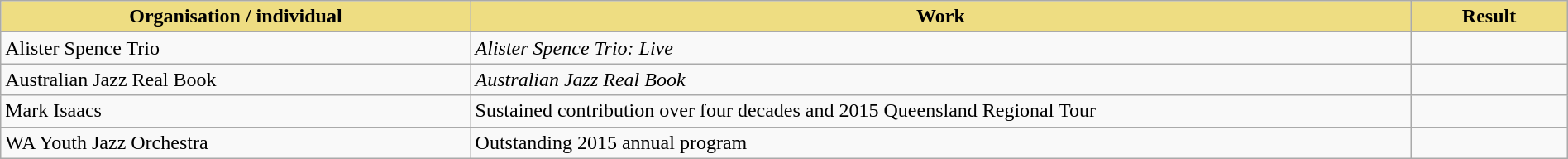<table class="wikitable" width=100%>
<tr>
<th style="width:30%;background:#EEDD82;">Organisation / individual</th>
<th style="width:60%;background:#EEDD82;">Work</th>
<th style="width:10%;background:#EEDD82;">Result<br></th>
</tr>
<tr>
<td>Alister Spence Trio</td>
<td><em>Alister Spence Trio: Live</em></td>
<td></td>
</tr>
<tr>
<td>Australian Jazz Real Book</td>
<td><em>Australian Jazz Real Book</em></td>
<td></td>
</tr>
<tr>
<td>Mark Isaacs</td>
<td>Sustained contribution over four decades and 2015 Queensland Regional Tour</td>
<td></td>
</tr>
<tr>
<td>WA Youth Jazz Orchestra</td>
<td>Outstanding 2015 annual program</td>
<td></td>
</tr>
</table>
